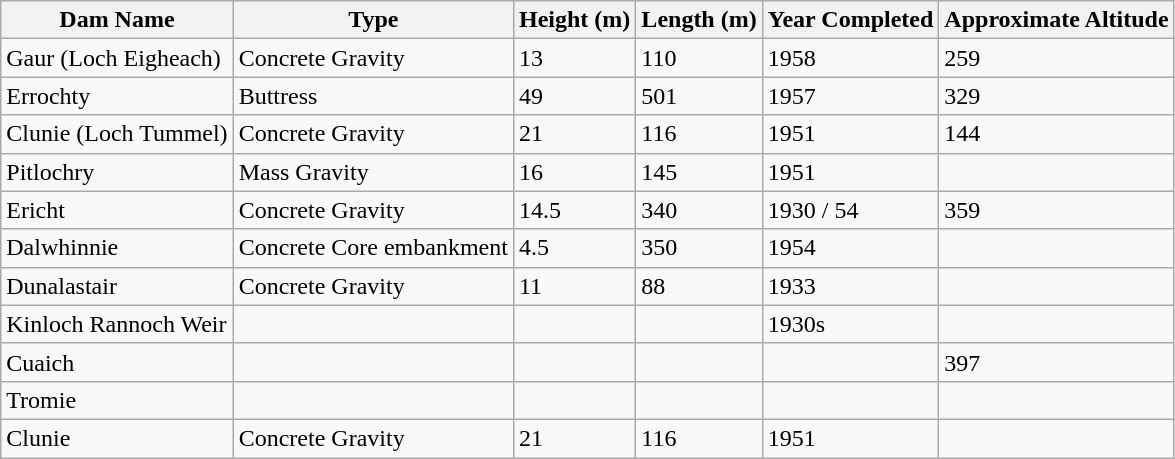<table class="wikitable">
<tr>
<th>Dam Name</th>
<th>Type</th>
<th>Height (m)</th>
<th>Length (m)</th>
<th>Year Completed</th>
<th>Approximate Altitude</th>
</tr>
<tr>
<td>Gaur (Loch Eigheach)</td>
<td>Concrete Gravity</td>
<td>13</td>
<td>110</td>
<td>1958</td>
<td>259</td>
</tr>
<tr>
<td>Errochty</td>
<td>Buttress</td>
<td>49</td>
<td>501</td>
<td>1957</td>
<td>329</td>
</tr>
<tr>
<td>Clunie (Loch Tummel)</td>
<td>Concrete Gravity</td>
<td>21</td>
<td>116</td>
<td>1951</td>
<td>144</td>
</tr>
<tr>
<td>Pitlochry</td>
<td>Mass Gravity</td>
<td>16</td>
<td>145</td>
<td>1951</td>
<td></td>
</tr>
<tr>
<td>Ericht</td>
<td>Concrete Gravity</td>
<td>14.5</td>
<td>340</td>
<td>1930 / 54</td>
<td>359</td>
</tr>
<tr>
<td>Dalwhinnie</td>
<td>Concrete Core embankment</td>
<td>4.5</td>
<td>350</td>
<td>1954</td>
<td></td>
</tr>
<tr>
<td>Dunalastair</td>
<td>Concrete Gravity</td>
<td>11</td>
<td>88</td>
<td>1933</td>
<td></td>
</tr>
<tr>
<td>Kinloch Rannoch Weir</td>
<td></td>
<td></td>
<td></td>
<td>1930s</td>
<td></td>
</tr>
<tr>
<td>Cuaich</td>
<td></td>
<td></td>
<td></td>
<td></td>
<td>397</td>
</tr>
<tr>
<td>Tromie</td>
<td></td>
<td></td>
<td></td>
<td></td>
<td></td>
</tr>
<tr>
<td>Clunie</td>
<td>Concrete Gravity</td>
<td>21</td>
<td>116</td>
<td>1951</td>
<td></td>
</tr>
</table>
